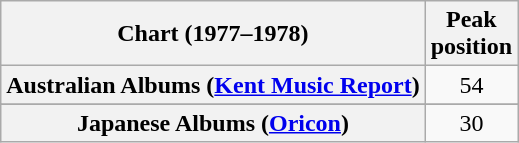<table class="wikitable sortable plainrowheaders" style="text-align:center">
<tr>
<th scope="col">Chart (1977–1978)</th>
<th scope="col">Peak<br> position</th>
</tr>
<tr>
<th scope="row">Australian Albums (<a href='#'>Kent Music Report</a>)</th>
<td>54</td>
</tr>
<tr>
</tr>
<tr>
<th scope="row">Japanese Albums (<a href='#'>Oricon</a>)</th>
<td align="center">30</td>
</tr>
</table>
